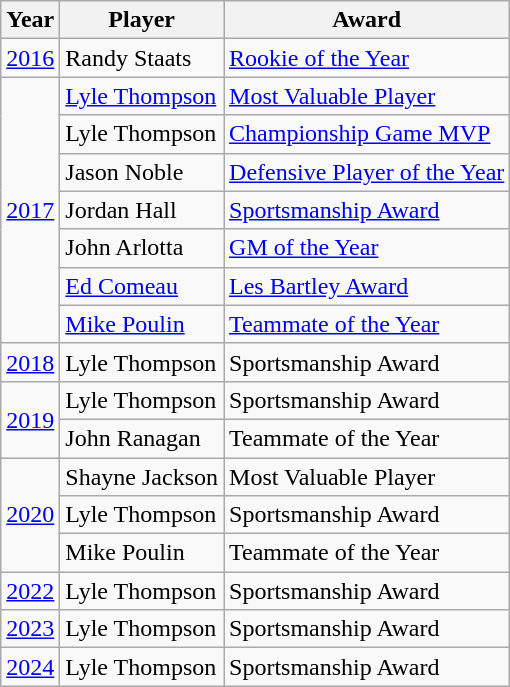<table class="wikitable">
<tr>
<th>Year</th>
<th>Player</th>
<th>Award</th>
</tr>
<tr>
<td><a href='#'>2016</a></td>
<td>Randy Staats</td>
<td><a href='#'>Rookie of the Year</a></td>
</tr>
<tr>
<td rowspan="7"><a href='#'>2017</a></td>
<td><a href='#'>Lyle Thompson</a></td>
<td><a href='#'>Most Valuable Player</a></td>
</tr>
<tr>
<td>Lyle Thompson</td>
<td><a href='#'>Championship Game MVP</a></td>
</tr>
<tr>
<td>Jason Noble</td>
<td><a href='#'>Defensive Player of the Year</a></td>
</tr>
<tr>
<td>Jordan Hall</td>
<td><a href='#'>Sportsmanship Award</a></td>
</tr>
<tr>
<td>John Arlotta</td>
<td><a href='#'>GM of the Year</a></td>
</tr>
<tr>
<td><a href='#'>Ed Comeau</a></td>
<td><a href='#'>Les Bartley Award</a></td>
</tr>
<tr>
<td><a href='#'>Mike Poulin</a></td>
<td><a href='#'>Teammate of the Year</a></td>
</tr>
<tr>
<td><a href='#'>2018</a></td>
<td>Lyle Thompson</td>
<td>Sportsmanship Award</td>
</tr>
<tr>
<td rowspan="2"><a href='#'>2019</a></td>
<td>Lyle Thompson</td>
<td>Sportsmanship Award</td>
</tr>
<tr>
<td>John Ranagan</td>
<td>Teammate of the Year</td>
</tr>
<tr>
<td rowspan="3"><a href='#'>2020</a></td>
<td>Shayne Jackson</td>
<td>Most Valuable Player</td>
</tr>
<tr>
<td>Lyle Thompson</td>
<td>Sportsmanship Award</td>
</tr>
<tr>
<td>Mike Poulin</td>
<td>Teammate of the Year</td>
</tr>
<tr>
<td><a href='#'>2022</a></td>
<td>Lyle Thompson</td>
<td>Sportsmanship Award</td>
</tr>
<tr>
<td><a href='#'>2023</a></td>
<td>Lyle Thompson</td>
<td>Sportsmanship Award</td>
</tr>
<tr>
<td><a href='#'>2024</a></td>
<td>Lyle Thompson</td>
<td>Sportsmanship Award</td>
</tr>
</table>
